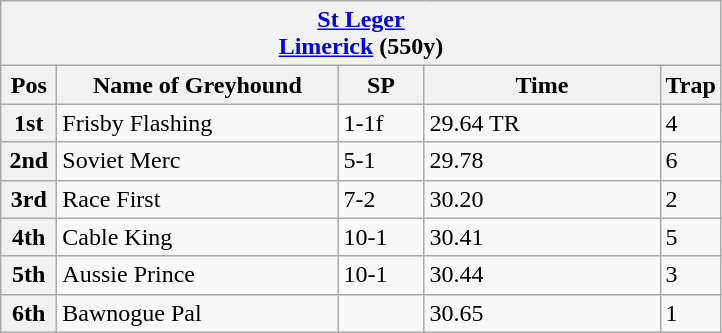<table class="wikitable">
<tr>
<th colspan="6"><a href='#'>St Leger</a><br> <a href='#'>Limerick</a> (550y)</th>
</tr>
<tr>
<th width=30>Pos</th>
<th width=180>Name of Greyhound</th>
<th width=50>SP</th>
<th width=150>Time</th>
<th width=30>Trap</th>
</tr>
<tr>
<th>1st</th>
<td>Frisby Flashing </td>
<td>1-1f</td>
<td>29.64 TR</td>
<td>4</td>
</tr>
<tr>
<th>2nd</th>
<td>Soviet Merc</td>
<td>5-1</td>
<td>29.78</td>
<td>6</td>
</tr>
<tr>
<th>3rd</th>
<td>Race First</td>
<td>7-2</td>
<td>30.20</td>
<td>2</td>
</tr>
<tr>
<th>4th</th>
<td>Cable King</td>
<td>10-1</td>
<td>30.41</td>
<td>5</td>
</tr>
<tr>
<th>5th</th>
<td>Aussie Prince</td>
<td>10-1</td>
<td>30.44</td>
<td>3</td>
</tr>
<tr>
<th>6th</th>
<td>Bawnogue Pal</td>
<td></td>
<td>30.65</td>
<td>1</td>
</tr>
</table>
